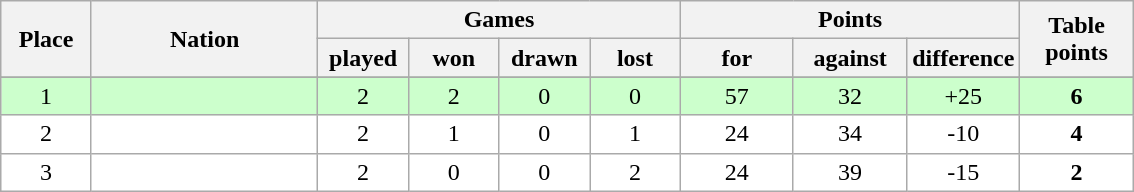<table class="wikitable">
<tr>
<th rowspan=2 width="8%">Place</th>
<th rowspan=2 width="20%">Nation</th>
<th colspan=4 width="32%">Games</th>
<th colspan=3 width="30%">Points</th>
<th rowspan=2 width="10%">Table<br>points</th>
</tr>
<tr>
<th width="8%">played</th>
<th width="8%">won</th>
<th width="8%">drawn</th>
<th width="8%">lost</th>
<th width="10%">for</th>
<th width="10%">against</th>
<th width="10%">difference</th>
</tr>
<tr>
</tr>
<tr bgcolor=#ccffcc align=center>
<td>1</td>
<td align=left></td>
<td>2</td>
<td>2</td>
<td>0</td>
<td>0</td>
<td>57</td>
<td>32</td>
<td>+25</td>
<td><strong>6</strong></td>
</tr>
<tr bgcolor=#ffffff align=center>
<td>2</td>
<td align=left></td>
<td>2</td>
<td>1</td>
<td>0</td>
<td>1</td>
<td>24</td>
<td>34</td>
<td>-10</td>
<td><strong>4</strong></td>
</tr>
<tr bgcolor=#ffffff align=center>
<td>3</td>
<td align=left></td>
<td>2</td>
<td>0</td>
<td>0</td>
<td>2</td>
<td>24</td>
<td>39</td>
<td>-15</td>
<td><strong>2</strong></td>
</tr>
</table>
